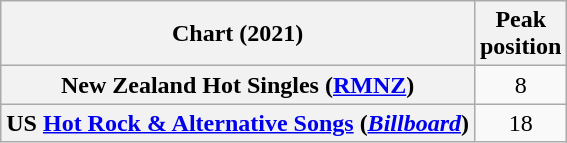<table class="wikitable sortable plainrowheaders" style="text-align:center">
<tr>
<th scope="col">Chart (2021)</th>
<th scope="col">Peak<br>position</th>
</tr>
<tr>
<th scope="row">New Zealand Hot Singles (<a href='#'>RMNZ</a>)</th>
<td>8</td>
</tr>
<tr>
<th scope="row">US <a href='#'>Hot Rock & Alternative Songs</a> (<em><a href='#'>Billboard</a></em>)</th>
<td>18</td>
</tr>
</table>
